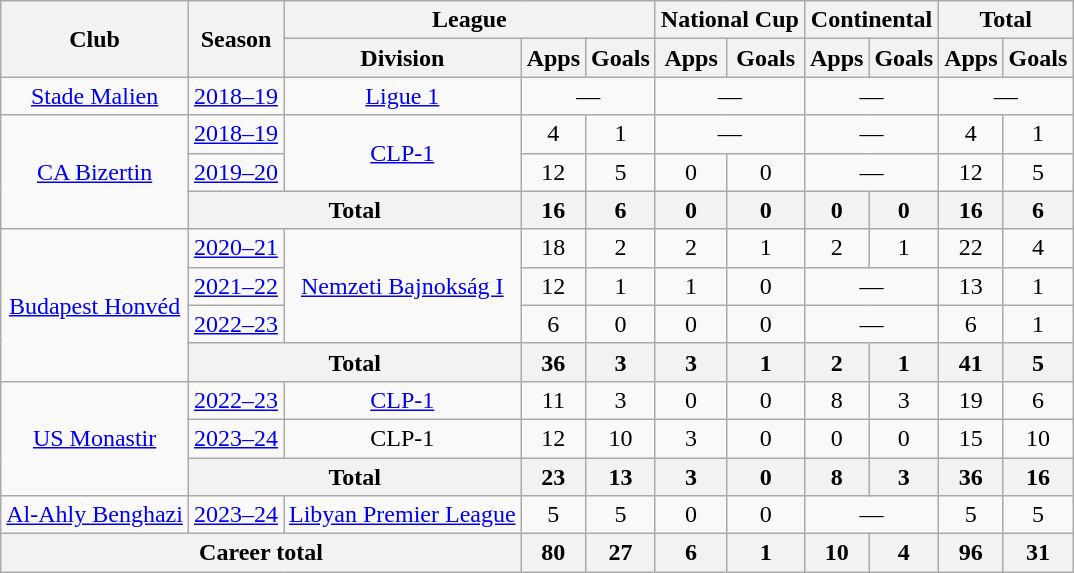<table class="wikitable" style="text-align: center">
<tr>
<th rowspan="2">Club</th>
<th rowspan="2">Season</th>
<th colspan="3">League</th>
<th colspan="2">National Cup</th>
<th colspan="2">Continental</th>
<th colspan="2">Total</th>
</tr>
<tr>
<th>Division</th>
<th>Apps</th>
<th>Goals</th>
<th>Apps</th>
<th>Goals</th>
<th>Apps</th>
<th>Goals</th>
<th>Apps</th>
<th>Goals</th>
</tr>
<tr>
<td><a href='#'>Stade Malien</a></td>
<td><a href='#'>2018–19</a></td>
<td><a href='#'>Ligue 1</a></td>
<td colspan=2>—</td>
<td colspan=2>—</td>
<td colspan=2>—</td>
<td colspan=2>—</td>
</tr>
<tr>
<td rowspan="3"><a href='#'>CA Bizertin</a></td>
<td><a href='#'>2018–19</a></td>
<td rowspan="2"><a href='#'>CLP-1</a></td>
<td>4</td>
<td>1</td>
<td colspan=2>—</td>
<td colspan=2>—</td>
<td>4</td>
<td>1</td>
</tr>
<tr>
<td><a href='#'>2019–20</a></td>
<td>12</td>
<td>5</td>
<td>0</td>
<td>0</td>
<td colspan=2>—</td>
<td>12</td>
<td>5</td>
</tr>
<tr>
<th colspan="2">Total</th>
<th>16</th>
<th>6</th>
<th>0</th>
<th>0</th>
<th>0</th>
<th>0</th>
<th>16</th>
<th>6</th>
</tr>
<tr>
<td rowspan="4"><a href='#'>Budapest Honvéd</a></td>
<td><a href='#'>2020–21</a></td>
<td rowspan="3"><a href='#'>Nemzeti Bajnokság I</a></td>
<td>18</td>
<td>2</td>
<td>2</td>
<td>1</td>
<td>2</td>
<td>1</td>
<td>22</td>
<td>4</td>
</tr>
<tr>
<td><a href='#'>2021–22</a></td>
<td>12</td>
<td>1</td>
<td>1</td>
<td>0</td>
<td colspan=2>—</td>
<td>13</td>
<td>1</td>
</tr>
<tr>
<td><a href='#'>2022–23</a></td>
<td>6</td>
<td>0</td>
<td>0</td>
<td>0</td>
<td colspan=2>—</td>
<td>6</td>
<td>1</td>
</tr>
<tr>
<th colspan="2">Total</th>
<th>36</th>
<th>3</th>
<th>3</th>
<th>1</th>
<th>2</th>
<th>1</th>
<th>41</th>
<th>5</th>
</tr>
<tr>
<td rowspan="3"><a href='#'>US Monastir</a></td>
<td><a href='#'>2022–23</a></td>
<td><a href='#'>CLP-1</a></td>
<td>11</td>
<td>3</td>
<td>0</td>
<td>0</td>
<td>8</td>
<td>3</td>
<td>19</td>
<td>6</td>
</tr>
<tr>
<td><a href='#'>2023–24</a></td>
<td>CLP-1</td>
<td>12</td>
<td>10</td>
<td>3</td>
<td>0</td>
<td>0</td>
<td>0</td>
<td>15</td>
<td>10</td>
</tr>
<tr>
<th colspan="2">Total</th>
<th>23</th>
<th>13</th>
<th>3</th>
<th>0</th>
<th>8</th>
<th>3</th>
<th>36</th>
<th>16</th>
</tr>
<tr>
<td><a href='#'>Al-Ahly Benghazi</a></td>
<td><a href='#'>2023–24</a></td>
<td><a href='#'>Libyan Premier League</a></td>
<td>5</td>
<td>5</td>
<td>0</td>
<td>0</td>
<td colspan=2>—</td>
<td>5</td>
<td>5</td>
</tr>
<tr>
<th colspan="3">Career total</th>
<th>80</th>
<th>27</th>
<th>6</th>
<th>1</th>
<th>10</th>
<th>4</th>
<th>96</th>
<th>31</th>
</tr>
</table>
